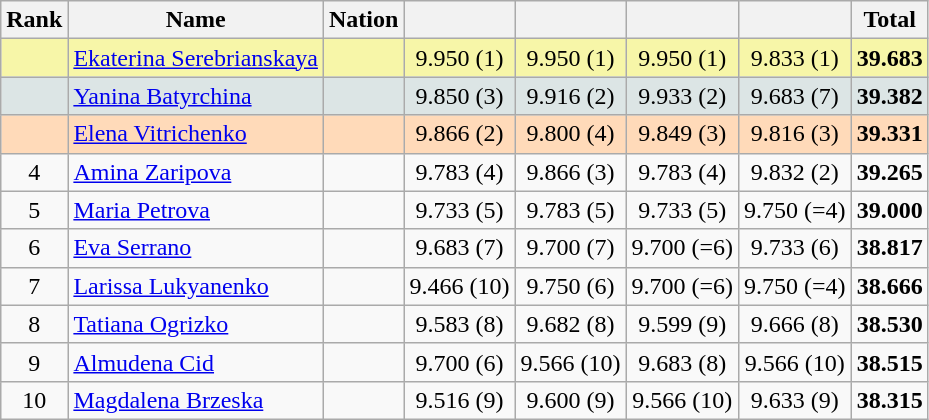<table class="wikitable sortable" style="text-align:center;">
<tr>
<th>Rank</th>
<th>Name</th>
<th>Nation</th>
<th></th>
<th></th>
<th></th>
<th></th>
<th>Total</th>
</tr>
<tr style="background:#F7F6A8;">
<td></td>
<td align=left><a href='#'>Ekaterina Serebrianskaya</a></td>
<td align=left></td>
<td>9.950 (1)</td>
<td>9.950 (1)</td>
<td>9.950 (1)</td>
<td>9.833 (1)</td>
<td><strong>39.683</strong></td>
</tr>
<tr style="background:#DCE5E5;">
<td></td>
<td align=left><a href='#'>Yanina Batyrchina</a></td>
<td align=left></td>
<td>9.850 (3)</td>
<td>9.916 (2)</td>
<td>9.933 (2)</td>
<td>9.683 (7)</td>
<td><strong>39.382</strong></td>
</tr>
<tr style="background:#FFDAB9;">
<td></td>
<td align=left><a href='#'>Elena Vitrichenko</a></td>
<td align=left></td>
<td>9.866 (2)</td>
<td>9.800 (4)</td>
<td>9.849 (3)</td>
<td>9.816 (3)</td>
<td><strong>39.331</strong></td>
</tr>
<tr>
<td>4</td>
<td align=left><a href='#'>Amina Zaripova</a></td>
<td align=left></td>
<td>9.783 (4)</td>
<td>9.866 (3)</td>
<td>9.783 (4)</td>
<td>9.832 (2)</td>
<td><strong>39.265</strong></td>
</tr>
<tr>
<td>5</td>
<td align=left><a href='#'>Maria Petrova</a></td>
<td align=left></td>
<td>9.733 (5)</td>
<td>9.783 (5)</td>
<td>9.733 (5)</td>
<td>9.750 (=4)</td>
<td><strong>39.000</strong></td>
</tr>
<tr>
<td>6</td>
<td align=left><a href='#'>Eva Serrano</a></td>
<td align=left></td>
<td>9.683 (7)</td>
<td>9.700 (7)</td>
<td>9.700 (=6)</td>
<td>9.733 (6)</td>
<td><strong>38.817</strong></td>
</tr>
<tr>
<td>7</td>
<td align=left><a href='#'>Larissa Lukyanenko</a></td>
<td align=left></td>
<td>9.466 (10)</td>
<td>9.750 (6)</td>
<td>9.700 (=6)</td>
<td>9.750 (=4)</td>
<td><strong>38.666</strong></td>
</tr>
<tr>
<td>8</td>
<td align=left><a href='#'>Tatiana Ogrizko</a></td>
<td align=left></td>
<td>9.583 (8)</td>
<td>9.682 (8)</td>
<td>9.599 (9)</td>
<td>9.666 (8)</td>
<td><strong>38.530</strong></td>
</tr>
<tr>
<td>9</td>
<td align=left><a href='#'>Almudena Cid</a></td>
<td align=left></td>
<td>9.700 (6)</td>
<td>9.566 (10)</td>
<td>9.683 (8)</td>
<td>9.566 (10)</td>
<td><strong>38.515</strong></td>
</tr>
<tr>
<td>10</td>
<td align=left><a href='#'>Magdalena Brzeska</a></td>
<td align=left></td>
<td>9.516 (9)</td>
<td>9.600 (9)</td>
<td>9.566 (10)</td>
<td>9.633 (9)</td>
<td><strong>38.315</strong></td>
</tr>
</table>
